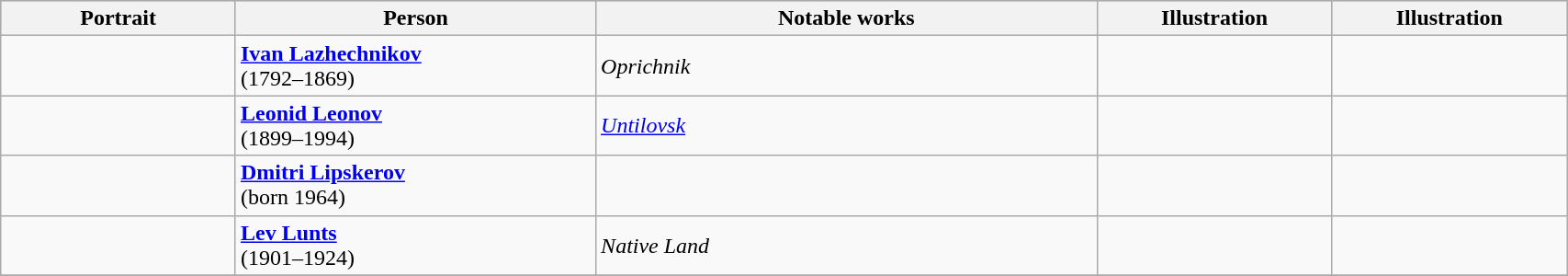<table class="wikitable" style="width:90%;">
<tr bgcolor="#cccccc">
<th width=15%>Portrait</th>
<th width=23%>Person</th>
<th width=32%>Notable works</th>
<th width=15%>Illustration</th>
<th width=15%>Illustration</th>
</tr>
<tr>
<td align=center></td>
<td><strong><a href='#'>Ivan Lazhechnikov</a></strong><br>(1792–1869)</td>
<td><em>Oprichnik</em></td>
<td align=center></td>
<td align=center></td>
</tr>
<tr>
<td align=center></td>
<td><strong><a href='#'>Leonid Leonov</a></strong><br>(1899–1994)</td>
<td><em><a href='#'>Untilovsk</a></em></td>
<td align=center></td>
<td align=center></td>
</tr>
<tr>
<td align=center></td>
<td><strong><a href='#'>Dmitri Lipskerov</a></strong><br>(born 1964)</td>
<td></td>
<td align=center></td>
<td align=center></td>
</tr>
<tr>
<td align=center></td>
<td><strong><a href='#'>Lev Lunts</a></strong><br>(1901–1924)</td>
<td><em>Native Land</em></td>
<td align=center></td>
<td align=center></td>
</tr>
<tr>
</tr>
</table>
